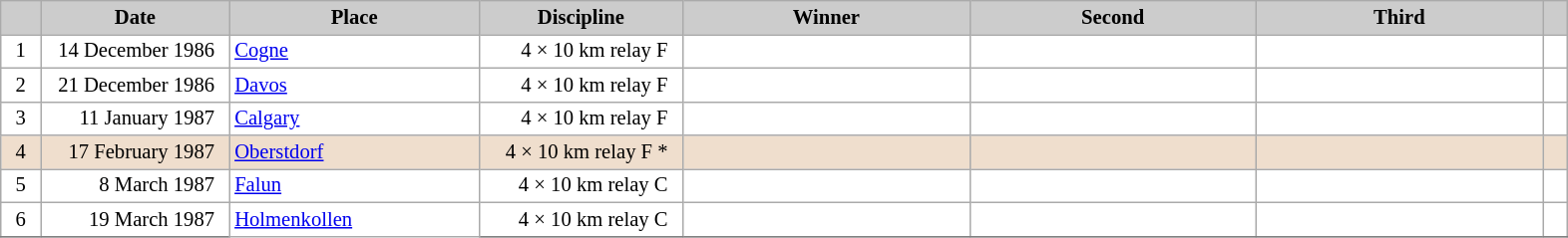<table class="wikitable plainrowheaders" style="background:#fff; font-size:86%; line-height:16px; border:grey solid 1px; border-collapse:collapse;">
<tr style="background:#ccc; text-align:center;">
<th scope="col" style="background:#ccc; width:20px;"></th>
<th scope="col" style="background:#ccc; width:120px;">Date</th>
<th scope="col" style="background:#ccc; width:160px;">Place</th>
<th scope="col" style="background:#ccc; width:130px;">Discipline</th>
<th scope="col" style="background:#ccc; width:185px;">Winner</th>
<th scope="col" style="background:#ccc; width:185px;">Second</th>
<th scope="col" style="background:#ccc; width:185px;">Third</th>
<th scope="col" style="background:#ccc; width:10px;"></th>
</tr>
<tr>
<td align=center>1</td>
<td align=right>14 December 1986  </td>
<td> <a href='#'>Cogne</a></td>
<td align=right>4 × 10 km relay F  </td>
<td></td>
<td></td>
<td></td>
<td></td>
</tr>
<tr>
<td align=center>2</td>
<td align=right>21 December 1986  </td>
<td> <a href='#'>Davos</a></td>
<td align=right>4 × 10 km relay F  </td>
<td></td>
<td {{Relay></td>
<td {{Relay></td>
<td></td>
</tr>
<tr>
<td align=center>3</td>
<td align=right>11 January 1987  </td>
<td> <a href='#'>Calgary</a></td>
<td align=right>4 × 10 km relay F  </td>
<td></td>
<td></td>
<td></td>
<td></td>
</tr>
<tr bgcolor=#EFDECD>
<td align=center>4</td>
<td align=right>17 February 1987  </td>
<td> <a href='#'>Oberstdorf</a></td>
<td align=right>4 × 10 km relay F *  </td>
<td></td>
<td></td>
<td></td>
<td> </td>
</tr>
<tr>
<td align=center>5</td>
<td align=right>8 March 1987  </td>
<td> <a href='#'>Falun</a></td>
<td align=right>4 × 10 km relay C  </td>
<td></td>
<td></td>
<td></td>
<td></td>
</tr>
<tr>
<td align=center>6</td>
<td align=right>19 March 1987  </td>
<td rowspan=2> <a href='#'>Holmenkollen</a></td>
<td align=right>4 × 10 km relay C  </td>
<td></td>
<td></td>
<td></td>
<td></td>
</tr>
<tr align="left">
</tr>
</table>
